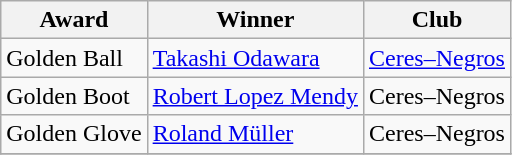<table class="wikitable">
<tr>
<th>Award</th>
<th>Winner</th>
<th>Club</th>
</tr>
<tr>
<td>Golden Ball</td>
<td> <a href='#'>Takashi Odawara</a></td>
<td><a href='#'>Ceres–Negros</a></td>
</tr>
<tr>
<td>Golden Boot</td>
<td> <a href='#'>Robert Lopez Mendy</a></td>
<td>Ceres–Negros</td>
</tr>
<tr>
<td>Golden Glove</td>
<td> <a href='#'>Roland Müller</a></td>
<td>Ceres–Negros</td>
</tr>
<tr>
</tr>
</table>
